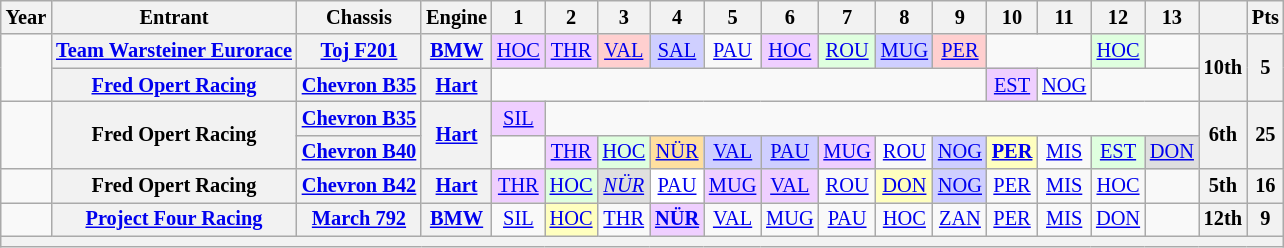<table class="wikitable" style="text-align:center; font-size:85%">
<tr>
<th>Year</th>
<th>Entrant</th>
<th>Chassis</th>
<th>Engine</th>
<th>1</th>
<th>2</th>
<th>3</th>
<th>4</th>
<th>5</th>
<th>6</th>
<th>7</th>
<th>8</th>
<th>9</th>
<th>10</th>
<th>11</th>
<th>12</th>
<th>13</th>
<th></th>
<th>Pts</th>
</tr>
<tr>
<td rowspan=2></td>
<th nowrap><a href='#'>Team Warsteiner Eurorace</a></th>
<th nowrap><a href='#'>Toj F201</a></th>
<th nowrap><a href='#'>BMW</a></th>
<td style="background:#EFCFFF;"><a href='#'>HOC</a><br></td>
<td style="background:#EFCFFF;"><a href='#'>THR</a><br></td>
<td style="background:#FFCFCF;"><a href='#'>VAL</a><br></td>
<td style="background:#CFCFFF;"><a href='#'>SAL</a><br></td>
<td><a href='#'>PAU</a></td>
<td style="background:#EFCFFF;"><a href='#'>HOC</a><br></td>
<td style="background:#DFFFDF;"><a href='#'>ROU</a><br></td>
<td style="background:#CFCFFF;"><a href='#'>MUG</a><br></td>
<td style="background:#FFCFCF;"><a href='#'>PER</a><br></td>
<td colspan=2></td>
<td style="background:#DFFFDF;"><a href='#'>HOC</a><br></td>
<td></td>
<th rowspan=2>10th</th>
<th rowspan=2>5</th>
</tr>
<tr>
<th nowrap><a href='#'>Fred Opert Racing</a></th>
<th nowrap><a href='#'>Chevron B35</a></th>
<th nowrap><a href='#'>Hart</a></th>
<td colspan=9></td>
<td style="background:#EFCFFF;"><a href='#'>EST</a><br></td>
<td><a href='#'>NOG</a></td>
<td colspan=2></td>
</tr>
<tr>
<td rowspan=2></td>
<th rowspan=2 nowrap>Fred Opert Racing</th>
<th nowrap><a href='#'>Chevron B35</a></th>
<th rowspan=2 nowrap><a href='#'>Hart</a></th>
<td style="background:#EFCFFF;"><a href='#'>SIL</a><br></td>
<td colspan=12></td>
<th rowspan=2>6th</th>
<th rowspan=2>25</th>
</tr>
<tr>
<th nowrap><a href='#'>Chevron B40</a></th>
<td></td>
<td style="background:#EFCFFF;"><a href='#'>THR</a><br></td>
<td style="background:#DFFFDF;"><a href='#'>HOC</a><br><small></small></td>
<td style="background:#FFDF9F;"><a href='#'>NÜR</a><br><small></small></td>
<td style="background:#CFCFFF;"><a href='#'>VAL</a><br></td>
<td style="background:#CFCFFF;"><a href='#'>PAU</a><br></td>
<td style="background:#EFCFFF;"><a href='#'>MUG</a><br></td>
<td><a href='#'>ROU</a></td>
<td style="background:#CFCFFF;"><a href='#'>NOG</a><br></td>
<td style="background:#FFFFBF;"><strong><a href='#'>PER</a></strong><br></td>
<td><a href='#'>MIS</a></td>
<td style="background:#DFFFDF;"><a href='#'>EST</a><br></td>
<td style="background:#DFDFDF;"><a href='#'>DON</a><br></td>
</tr>
<tr>
<td></td>
<th nowrap>Fred Opert Racing</th>
<th nowrap><a href='#'>Chevron B42</a></th>
<th nowrap><a href='#'>Hart</a></th>
<td style="background:#EFCFFF;"><a href='#'>THR</a><br></td>
<td style="background:#DFFFDF;"><a href='#'>HOC</a><br><small></small></td>
<td style="background:#DFDFDF;"><em><a href='#'>NÜR</a></em><br></td>
<td style="background:#FFFFFF;"><a href='#'>PAU</a><br></td>
<td style="background:#EFCFFF;"><a href='#'>MUG</a><br></td>
<td style="background:#EFCFFF;"><a href='#'>VAL</a><br></td>
<td><a href='#'>ROU</a></td>
<td style="background:#FFFFBF;"><a href='#'>DON</a><br></td>
<td style="background:#CFCFFF;"><a href='#'>NOG</a><br></td>
<td><a href='#'>PER</a></td>
<td><a href='#'>MIS</a></td>
<td><a href='#'>HOC</a></td>
<td></td>
<th>5th</th>
<th>16</th>
</tr>
<tr>
<td></td>
<th nowrap><a href='#'>Project Four Racing</a></th>
<th nowrap><a href='#'>March 792</a></th>
<th nowrap><a href='#'>BMW</a></th>
<td><a href='#'>SIL</a></td>
<td style="background:#FFFFBF;"><a href='#'>HOC</a><br></td>
<td><a href='#'>THR</a></td>
<td style="background:#EFCFFF;"><strong><a href='#'>NÜR</a></strong><br></td>
<td><a href='#'>VAL</a></td>
<td><a href='#'>MUG</a></td>
<td><a href='#'>PAU</a></td>
<td><a href='#'>HOC</a></td>
<td><a href='#'>ZAN</a></td>
<td><a href='#'>PER</a></td>
<td><a href='#'>MIS</a></td>
<td><a href='#'>DON</a></td>
<td></td>
<th>12th</th>
<th>9</th>
</tr>
<tr>
<th colspan="19"></th>
</tr>
</table>
